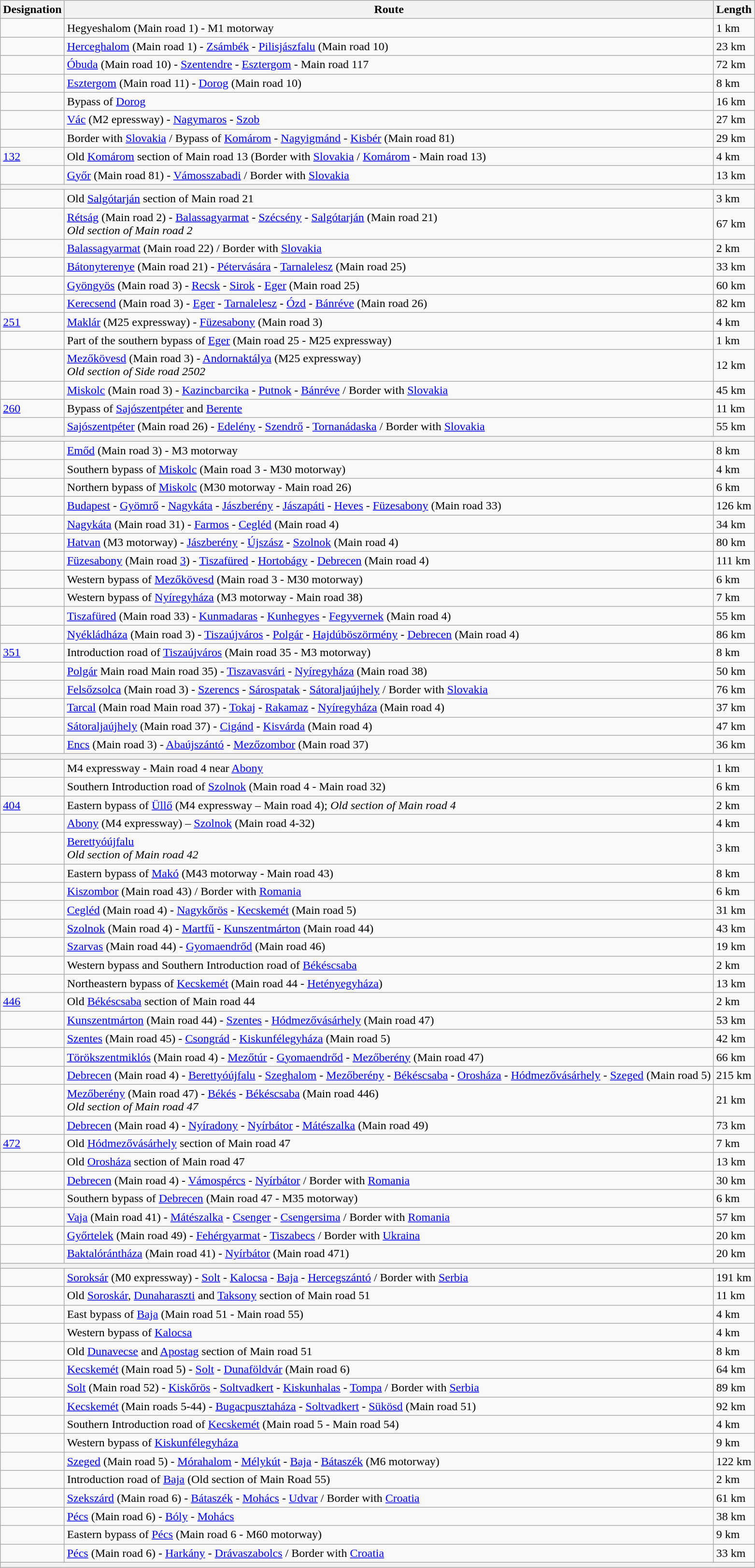<table class="wikitable">
<tr>
<th>Designation</th>
<th>Route</th>
<th>Length</th>
</tr>
<tr>
<td></td>
<td>Hegyeshalom (Main road 1) - M1 motorway</td>
<td>1 km</td>
</tr>
<tr>
<td></td>
<td><a href='#'>Herceghalom</a> (Main road 1) - <a href='#'>Zsámbék</a> - <a href='#'>Pilisjászfalu</a> (Main road 10)</td>
<td>23 km</td>
</tr>
<tr>
<td></td>
<td><a href='#'>Óbuda</a> (Main road 10) - <a href='#'>Szentendre</a> - <a href='#'>Esztergom</a> - Main road 117</td>
<td>72 km</td>
</tr>
<tr>
<td></td>
<td><a href='#'>Esztergom</a> (Main road 11) - <a href='#'>Dorog</a> (Main road 10)</td>
<td>8 km</td>
</tr>
<tr>
<td></td>
<td>Bypass of <a href='#'>Dorog</a></td>
<td>16 km</td>
</tr>
<tr>
<td></td>
<td><a href='#'>Vác</a> (M2 epressway) - <a href='#'>Nagymaros</a> - <a href='#'>Szob</a></td>
<td>27 km</td>
</tr>
<tr>
<td></td>
<td>Border with <a href='#'>Slovakia</a>  / Bypass of <a href='#'>Komárom</a> - <a href='#'>Nagyigmánd</a> - <a href='#'>Kisbér</a> (Main road 81)</td>
<td>29 km</td>
</tr>
<tr>
<td><a href='#'>132</a></td>
<td>Old <a href='#'>Komárom</a> section of Main road 13 (Border with <a href='#'>Slovakia</a>  / <a href='#'>Komárom</a> - Main road 13)</td>
<td>4 km</td>
</tr>
<tr>
<td></td>
<td><a href='#'>Győr</a> (Main road 81) - <a href='#'>Vámosszabadi</a> / Border with <a href='#'>Slovakia</a> </td>
<td>13 km</td>
</tr>
<tr>
<th colspan="4"></th>
</tr>
<tr>
<td></td>
<td>Old <a href='#'>Salgótarján</a> section of Main road 21</td>
<td>3 km</td>
</tr>
<tr>
<td></td>
<td><a href='#'>Rétság</a> (Main road 2) - <a href='#'>Balassagyarmat</a> - <a href='#'>Szécsény</a> - <a href='#'>Salgótarján</a> (Main road 21)<br><em>Old section of Main road 2</em></td>
<td>67 km</td>
</tr>
<tr>
<td></td>
<td><a href='#'>Balassagyarmat</a> (Main road 22) / Border with <a href='#'>Slovakia</a> </td>
<td>2 km</td>
</tr>
<tr>
<td></td>
<td><a href='#'>Bátonyterenye</a> (Main road 21) - <a href='#'>Pétervására</a> - <a href='#'>Tarnalelesz</a> (Main road 25)</td>
<td>33 km</td>
</tr>
<tr>
<td></td>
<td><a href='#'>Gyöngyös</a> (Main road 3) - <a href='#'>Recsk</a> - <a href='#'>Sirok</a> - <a href='#'>Eger</a> (Main road 25)</td>
<td>60 km</td>
</tr>
<tr>
<td></td>
<td><a href='#'>Kerecsend</a> (Main road 3) - <a href='#'>Eger</a> - <a href='#'>Tarnalelesz</a> - <a href='#'>Ózd</a> - <a href='#'>Bánréve</a> (Main road 26)</td>
<td>82 km</td>
</tr>
<tr>
<td><a href='#'>251</a></td>
<td><a href='#'>Maklár</a> (M25 expressway) - <a href='#'>Füzesabony</a> (Main road 3)</td>
<td>4 km</td>
</tr>
<tr>
<td></td>
<td>Part of the southern bypass of <a href='#'>Eger</a> (Main road 25 - M25 expressway)</td>
<td>1 km</td>
</tr>
<tr>
<td></td>
<td><a href='#'>Mezőkövesd</a> (Main road 3) - <a href='#'>Andornaktálya</a> (M25 expressway)<br><em>Old section of Side road 2502</em></td>
<td>12 km</td>
</tr>
<tr>
<td></td>
<td><a href='#'>Miskolc</a> (Main road 3) - <a href='#'>Kazincbarcika</a> - <a href='#'>Putnok</a> - <a href='#'>Bánréve</a> / Border with <a href='#'>Slovakia</a> </td>
<td>45 km</td>
</tr>
<tr>
<td><a href='#'>260</a></td>
<td>Bypass of <a href='#'>Sajószentpéter</a> and <a href='#'>Berente</a></td>
<td>11 km</td>
</tr>
<tr>
<td></td>
<td><a href='#'>Sajószentpéter</a> (Main road 26) - <a href='#'>Edelény</a> - <a href='#'>Szendrő</a> - <a href='#'>Tornanádaska</a> / Border with <a href='#'>Slovakia</a></td>
<td>55 km</td>
</tr>
<tr>
<th colspan="4"></th>
</tr>
<tr>
<td></td>
<td><a href='#'>Emőd</a> (Main road 3) - M3 motorway</td>
<td>8 km</td>
</tr>
<tr>
<td></td>
<td>Southern bypass of <a href='#'>Miskolc</a> (Main road 3 - M30 motorway)</td>
<td>4 km</td>
</tr>
<tr>
<td></td>
<td>Northern bypass of <a href='#'>Miskolc</a> (M30 motorway - Main road 26)</td>
<td>6 km</td>
</tr>
<tr>
<td></td>
<td><a href='#'>Budapest</a> - <a href='#'>Gyömrő</a> - <a href='#'>Nagykáta</a> - <a href='#'>Jászberény</a> - <a href='#'>Jászapáti</a> - <a href='#'>Heves</a> - <a href='#'>Füzesabony</a> (Main road 33)</td>
<td>126 km</td>
</tr>
<tr>
<td></td>
<td><a href='#'>Nagykáta</a> (Main road 31) - <a href='#'>Farmos</a> - <a href='#'>Cegléd</a> (Main road 4)</td>
<td>34 km</td>
</tr>
<tr>
<td></td>
<td><a href='#'>Hatvan</a> (M3 motorway) - <a href='#'>Jászberény</a> - <a href='#'>Újszász</a> - <a href='#'>Szolnok</a> (Main road 4)</td>
<td>80 km</td>
</tr>
<tr>
<td></td>
<td><a href='#'>Füzesabony</a> (Main road <a href='#'>3</a>) - <a href='#'>Tiszafüred</a> - <a href='#'>Hortobágy</a> - <a href='#'>Debrecen</a> (Main road 4)</td>
<td>111 km</td>
</tr>
<tr>
<td></td>
<td>Western bypass of <a href='#'>Mezőkövesd</a> (Main road 3 - M30 motorway)</td>
<td>6 km</td>
</tr>
<tr>
<td></td>
<td>Western bypass of <a href='#'>Nyíregyháza</a> (M3 motorway - Main road 38)</td>
<td>7 km</td>
</tr>
<tr>
<td></td>
<td><a href='#'>Tiszafüred</a> (Main road 33) - <a href='#'>Kunmadaras</a> - <a href='#'>Kunhegyes</a> - <a href='#'>Fegyvernek</a> (Main road 4)</td>
<td>55 km</td>
</tr>
<tr>
<td></td>
<td><a href='#'>Nyékládháza</a> (Main road 3) - <a href='#'>Tiszaújváros</a> - <a href='#'>Polgár</a> - <a href='#'>Hajdúböszörmény</a> - <a href='#'>Debrecen</a> (Main road 4)</td>
<td>86 km</td>
</tr>
<tr>
<td><a href='#'>351</a></td>
<td>Introduction road of <a href='#'>Tiszaújváros</a> (Main road 35 - M3 motorway)</td>
<td>8 km</td>
</tr>
<tr>
<td></td>
<td><a href='#'>Polgár</a> Main road Main road 35) - <a href='#'>Tiszavasvári</a> - <a href='#'>Nyíregyháza</a> (Main road 38)</td>
<td>50 km</td>
</tr>
<tr>
<td></td>
<td><a href='#'>Felsőzsolca</a> (Main road 3) - <a href='#'>Szerencs</a> - <a href='#'>Sárospatak</a> - <a href='#'>Sátoraljaújhely</a> / Border with <a href='#'>Slovakia</a> </td>
<td>76 km</td>
</tr>
<tr>
<td></td>
<td><a href='#'>Tarcal</a> (Main road Main road 37) - <a href='#'>Tokaj</a> - <a href='#'>Rakamaz</a> - <a href='#'>Nyíregyháza</a> (Main road 4)</td>
<td>37 km</td>
</tr>
<tr>
<td></td>
<td><a href='#'>Sátoraljaújhely</a> (Main road 37) - <a href='#'>Cigánd</a> - <a href='#'>Kisvárda</a> (Main road 4)</td>
<td>47 km</td>
</tr>
<tr>
<td></td>
<td><a href='#'>Encs</a> (Main road 3) - <a href='#'>Abaújszántó</a> - <a href='#'>Mezőzombor</a> (Main road 37)</td>
<td>36 km</td>
</tr>
<tr>
<th colspan="4"></th>
</tr>
<tr>
<td></td>
<td>M4 expressway - Main road 4 near <a href='#'>Abony</a></td>
<td>1 km</td>
</tr>
<tr>
<td></td>
<td>Southern Introduction road of <a href='#'>Szolnok</a> (Main road 4 - Main road 32)</td>
<td>6 km</td>
</tr>
<tr>
<td><a href='#'>404</a></td>
<td>Eastern bypass of <a href='#'>Üllő</a> (M4 expressway – Main road 4); <em>Old section of Main road 4</em></td>
<td>2 km</td>
</tr>
<tr>
<td></td>
<td><a href='#'>Abony</a> (M4 expressway) – <a href='#'>Szolnok</a> (Main road 4-32)</td>
<td>4 km</td>
</tr>
<tr>
<td></td>
<td><a href='#'>Berettyóújfalu</a><br><em>Old section of Main road 42</em></td>
<td>3 km</td>
</tr>
<tr>
<td></td>
<td>Eastern bypass of <a href='#'>Makó</a> (M43 motorway - Main road 43)</td>
<td>8 km</td>
</tr>
<tr>
<td></td>
<td><a href='#'>Kiszombor</a> (Main road 43) / Border with <a href='#'>Romania</a> </td>
<td>6 km</td>
</tr>
<tr>
<td></td>
<td><a href='#'>Cegléd</a> (Main road 4) - <a href='#'>Nagykőrös</a> - <a href='#'>Kecskemét</a> (Main road 5)</td>
<td>31 km</td>
</tr>
<tr>
<td></td>
<td><a href='#'>Szolnok</a> (Main road 4) - <a href='#'>Martfű</a> - <a href='#'>Kunszentmárton</a> (Main road 44)</td>
<td>43 km</td>
</tr>
<tr>
<td></td>
<td><a href='#'>Szarvas</a> (Main road 44) - <a href='#'>Gyomaendrőd</a> (Main road 46)</td>
<td>19 km</td>
</tr>
<tr>
<td></td>
<td>Western bypass and Southern Introduction road of <a href='#'>Békéscsaba</a></td>
<td>2 km</td>
</tr>
<tr>
<td></td>
<td>Northeastern bypass of <a href='#'>Kecskemét</a> (Main road 44 - <a href='#'>Hetényegyháza</a>)</td>
<td>13 km</td>
</tr>
<tr>
<td><a href='#'>446</a></td>
<td>Old <a href='#'>Békéscsaba</a> section of Main road 44</td>
<td>2 km</td>
</tr>
<tr>
<td></td>
<td><a href='#'>Kunszentmárton</a> (Main road 44) - <a href='#'>Szentes</a> - <a href='#'>Hódmezővásárhely</a> (Main road 47)</td>
<td>53 km</td>
</tr>
<tr>
<td></td>
<td><a href='#'>Szentes</a> (Main road 45) - <a href='#'>Csongrád</a> - <a href='#'>Kiskunfélegyháza</a> (Main road 5)</td>
<td>42 km</td>
</tr>
<tr>
<td></td>
<td><a href='#'>Törökszentmiklós</a> (Main road 4) - <a href='#'>Mezőtúr</a> - <a href='#'>Gyomaendrőd</a> - <a href='#'>Mezőberény</a> (Main road 47)</td>
<td>66 km</td>
</tr>
<tr>
<td></td>
<td><a href='#'>Debrecen</a> (Main road 4) - <a href='#'>Berettyóújfalu</a> - <a href='#'>Szeghalom</a> - <a href='#'>Mezőberény</a> - <a href='#'>Békéscsaba</a> - <a href='#'>Orosháza</a> - <a href='#'>Hódmezővásárhely</a> - <a href='#'>Szeged</a> (Main road 5)</td>
<td>215 km</td>
</tr>
<tr>
<td></td>
<td><a href='#'>Mezőberény</a> (Main road 47) - <a href='#'>Békés</a> - <a href='#'>Békéscsaba</a> (Main road 446)<br><em>Old section of Main road 47</em></td>
<td>21 km</td>
</tr>
<tr>
<td></td>
<td><a href='#'>Debrecen</a> (Main road 4) - <a href='#'>Nyíradony</a> - <a href='#'>Nyírbátor</a> - <a href='#'>Mátészalka</a> (Main road 49)</td>
<td>73 km</td>
</tr>
<tr>
<td><a href='#'>472</a></td>
<td>Old <a href='#'>Hódmezővásárhely</a> section of Main road 47</td>
<td>7 km</td>
</tr>
<tr>
<td></td>
<td>Old <a href='#'>Orosháza</a> section of Main road 47</td>
<td>13 km</td>
</tr>
<tr>
<td></td>
<td><a href='#'>Debrecen</a> (Main road 4) - <a href='#'>Vámospércs</a> - <a href='#'>Nyírbátor</a> / Border with <a href='#'>Romania</a> </td>
<td>30 km</td>
</tr>
<tr>
<td></td>
<td>Southern bypass of <a href='#'>Debrecen</a> (Main road 47 - M35 motorway)</td>
<td>6 km</td>
</tr>
<tr>
<td></td>
<td><a href='#'>Vaja</a> (Main road 41) - <a href='#'>Mátészalka</a> - <a href='#'>Csenger</a> - <a href='#'>Csengersima</a> / Border with <a href='#'>Romania</a> </td>
<td>57 km</td>
</tr>
<tr>
<td></td>
<td><a href='#'>Győrtelek</a> (Main road 49) - <a href='#'>Fehérgyarmat</a> - <a href='#'>Tiszabecs</a> / Border with <a href='#'>Ukraina</a></td>
<td>20 km</td>
</tr>
<tr>
<td></td>
<td><a href='#'>Baktalórántháza</a> (Main road 41) - <a href='#'>Nyírbátor</a> (Main road 471)</td>
<td>20 km</td>
</tr>
<tr>
<th colspan="4"></th>
</tr>
<tr>
<td></td>
<td><a href='#'>Soroksár</a> (M0 expressway) - <a href='#'>Solt</a> - <a href='#'>Kalocsa</a> - <a href='#'>Baja</a> - <a href='#'>Hercegszántó</a> / Border with <a href='#'>Serbia</a> </td>
<td>191 km</td>
</tr>
<tr>
<td></td>
<td>Old <a href='#'>Soroskár</a>, <a href='#'>Dunaharaszti</a> and <a href='#'>Taksony</a> section of Main road 51</td>
<td>11 km</td>
</tr>
<tr>
<td></td>
<td>East bypass of <a href='#'>Baja</a> (Main road 51 - Main road 55)</td>
<td>4 km</td>
</tr>
<tr>
<td></td>
<td>Western bypass of <a href='#'>Kalocsa</a></td>
<td>4 km</td>
</tr>
<tr>
<td></td>
<td>Old <a href='#'>Dunavecse</a> and <a href='#'>Apostag</a> section of Main road 51</td>
<td>8 km</td>
</tr>
<tr>
<td></td>
<td><a href='#'>Kecskemét</a> (Main road 5) - <a href='#'>Solt</a> - <a href='#'>Dunaföldvár</a> (Main road 6)</td>
<td>64 km</td>
</tr>
<tr>
<td></td>
<td><a href='#'>Solt</a> (Main road 52) - <a href='#'>Kiskőrös</a> - <a href='#'>Soltvadkert</a> - <a href='#'>Kiskunhalas</a> - <a href='#'>Tompa</a> / Border with <a href='#'>Serbia</a> </td>
<td>89 km</td>
</tr>
<tr>
<td></td>
<td><a href='#'>Kecskemét</a> (Main roads 5-44) - <a href='#'>Bugacpusztaháza</a> - <a href='#'>Soltvadkert</a> - <a href='#'>Sükösd</a> (Main road 51)</td>
<td>92 km</td>
</tr>
<tr>
<td></td>
<td>Southern Introduction road of <a href='#'>Kecskemét</a> (Main road 5 - Main road 54)</td>
<td>4 km</td>
</tr>
<tr>
<td></td>
<td>Western bypass of <a href='#'>Kiskunfélegyháza</a></td>
<td>9 km</td>
</tr>
<tr>
<td></td>
<td><a href='#'>Szeged</a> (Main road 5) - <a href='#'>Mórahalom</a> - <a href='#'>Mélykút</a> - <a href='#'>Baja</a> - <a href='#'>Bátaszék</a> (M6 motorway)</td>
<td>122 km</td>
</tr>
<tr>
<td></td>
<td>Introduction road of <a href='#'>Baja</a> (Old section of Main Road 55)</td>
<td>2 km</td>
</tr>
<tr>
<td></td>
<td><a href='#'>Szekszárd</a> (Main road 6) - <a href='#'>Bátaszék</a> - <a href='#'>Mohács</a> - <a href='#'>Udvar</a> / Border with <a href='#'>Croatia</a> </td>
<td>61 km</td>
</tr>
<tr>
<td></td>
<td><a href='#'>Pécs</a> (Main road 6) - <a href='#'>Bóly</a> - <a href='#'>Mohács</a></td>
<td>38 km</td>
</tr>
<tr>
<td></td>
<td>Eastern bypass of <a href='#'>Pécs</a> (Main road 6 - M60 motorway)</td>
<td>9 km</td>
</tr>
<tr>
<td></td>
<td><a href='#'>Pécs</a> (Main road 6) - <a href='#'>Harkány</a> - <a href='#'>Drávaszabolcs</a> / Border with <a href='#'>Croatia</a> </td>
<td>33 km</td>
</tr>
<tr>
<th colspan="4"></th>
</tr>
</table>
